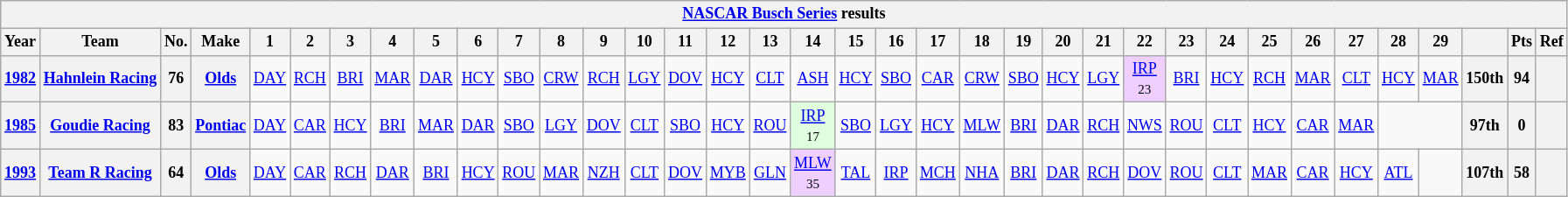<table class="wikitable" style="text-align:center; font-size:75%">
<tr>
<th colspan=42><a href='#'>NASCAR Busch Series</a> results</th>
</tr>
<tr>
<th>Year</th>
<th>Team</th>
<th>No.</th>
<th>Make</th>
<th>1</th>
<th>2</th>
<th>3</th>
<th>4</th>
<th>5</th>
<th>6</th>
<th>7</th>
<th>8</th>
<th>9</th>
<th>10</th>
<th>11</th>
<th>12</th>
<th>13</th>
<th>14</th>
<th>15</th>
<th>16</th>
<th>17</th>
<th>18</th>
<th>19</th>
<th>20</th>
<th>21</th>
<th>22</th>
<th>23</th>
<th>24</th>
<th>25</th>
<th>26</th>
<th>27</th>
<th>28</th>
<th>29</th>
<th></th>
<th>Pts</th>
<th>Ref</th>
</tr>
<tr>
<th><a href='#'>1982</a></th>
<th><a href='#'>Hahnlein Racing</a></th>
<th>76</th>
<th><a href='#'>Olds</a></th>
<td><a href='#'>DAY</a></td>
<td><a href='#'>RCH</a></td>
<td><a href='#'>BRI</a></td>
<td><a href='#'>MAR</a></td>
<td><a href='#'>DAR</a></td>
<td><a href='#'>HCY</a></td>
<td><a href='#'>SBO</a></td>
<td><a href='#'>CRW</a></td>
<td><a href='#'>RCH</a></td>
<td><a href='#'>LGY</a></td>
<td><a href='#'>DOV</a></td>
<td><a href='#'>HCY</a></td>
<td><a href='#'>CLT</a></td>
<td><a href='#'>ASH</a></td>
<td><a href='#'>HCY</a></td>
<td><a href='#'>SBO</a></td>
<td><a href='#'>CAR</a></td>
<td><a href='#'>CRW</a></td>
<td><a href='#'>SBO</a></td>
<td><a href='#'>HCY</a></td>
<td><a href='#'>LGY</a></td>
<td style="background:#EFCFFF;"><a href='#'>IRP</a><br><small>23</small></td>
<td><a href='#'>BRI</a></td>
<td><a href='#'>HCY</a></td>
<td><a href='#'>RCH</a></td>
<td><a href='#'>MAR</a></td>
<td><a href='#'>CLT</a></td>
<td><a href='#'>HCY</a></td>
<td><a href='#'>MAR</a></td>
<th>150th</th>
<th>94</th>
<th></th>
</tr>
<tr>
<th><a href='#'>1985</a></th>
<th><a href='#'>Goudie Racing</a></th>
<th>83</th>
<th><a href='#'>Pontiac</a></th>
<td><a href='#'>DAY</a></td>
<td><a href='#'>CAR</a></td>
<td><a href='#'>HCY</a></td>
<td><a href='#'>BRI</a></td>
<td><a href='#'>MAR</a></td>
<td><a href='#'>DAR</a></td>
<td><a href='#'>SBO</a></td>
<td><a href='#'>LGY</a></td>
<td><a href='#'>DOV</a></td>
<td><a href='#'>CLT</a></td>
<td><a href='#'>SBO</a></td>
<td><a href='#'>HCY</a></td>
<td><a href='#'>ROU</a></td>
<td style="background:#DFFFDF;"><a href='#'>IRP</a><br><small>17</small></td>
<td><a href='#'>SBO</a></td>
<td><a href='#'>LGY</a></td>
<td><a href='#'>HCY</a></td>
<td><a href='#'>MLW</a></td>
<td><a href='#'>BRI</a></td>
<td><a href='#'>DAR</a></td>
<td><a href='#'>RCH</a></td>
<td><a href='#'>NWS</a></td>
<td><a href='#'>ROU</a></td>
<td><a href='#'>CLT</a></td>
<td><a href='#'>HCY</a></td>
<td><a href='#'>CAR</a></td>
<td><a href='#'>MAR</a></td>
<td colspan=2></td>
<th>97th</th>
<th>0</th>
<th></th>
</tr>
<tr>
<th><a href='#'>1993</a></th>
<th><a href='#'>Team R Racing</a></th>
<th>64</th>
<th><a href='#'>Olds</a></th>
<td><a href='#'>DAY</a></td>
<td><a href='#'>CAR</a></td>
<td><a href='#'>RCH</a></td>
<td><a href='#'>DAR</a></td>
<td><a href='#'>BRI</a></td>
<td><a href='#'>HCY</a></td>
<td><a href='#'>ROU</a></td>
<td><a href='#'>MAR</a></td>
<td><a href='#'>NZH</a></td>
<td><a href='#'>CLT</a></td>
<td><a href='#'>DOV</a></td>
<td><a href='#'>MYB</a></td>
<td><a href='#'>GLN</a></td>
<td style="background:#EFCFFF;"><a href='#'>MLW</a><br><small>35</small></td>
<td><a href='#'>TAL</a></td>
<td><a href='#'>IRP</a></td>
<td><a href='#'>MCH</a></td>
<td><a href='#'>NHA</a></td>
<td><a href='#'>BRI</a></td>
<td><a href='#'>DAR</a></td>
<td><a href='#'>RCH</a></td>
<td><a href='#'>DOV</a></td>
<td><a href='#'>ROU</a></td>
<td><a href='#'>CLT</a></td>
<td><a href='#'>MAR</a></td>
<td><a href='#'>CAR</a></td>
<td><a href='#'>HCY</a></td>
<td><a href='#'>ATL</a></td>
<td></td>
<th>107th</th>
<th>58</th>
<th></th>
</tr>
</table>
